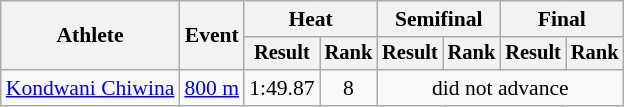<table class=wikitable style="font-size:90%">
<tr>
<th rowspan="2">Athlete</th>
<th rowspan="2">Event</th>
<th colspan="2">Heat</th>
<th colspan="2">Semifinal</th>
<th colspan="2">Final</th>
</tr>
<tr style="font-size:95%">
<th>Result</th>
<th>Rank</th>
<th>Result</th>
<th>Rank</th>
<th>Result</th>
<th>Rank</th>
</tr>
<tr align=center>
<td align=left><a href='#'>Kondwani Chiwina</a></td>
<td align=left><a href='#'>800 m</a></td>
<td>1:49.87</td>
<td>8</td>
<td colspan=4>did not advance</td>
</tr>
</table>
